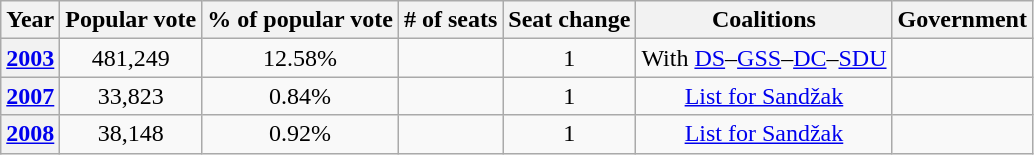<table class="wikitable sortable" style="text-align:center">
<tr>
<th>Year</th>
<th>Popular vote</th>
<th>% of popular vote</th>
<th># of seats</th>
<th>Seat change</th>
<th>Coalitions</th>
<th>Government</th>
</tr>
<tr>
<th><a href='#'>2003</a></th>
<td>481,249</td>
<td>12.58%</td>
<td></td>
<td> 1</td>
<td>With <a href='#'>DS</a>–<a href='#'>GSS</a>–<a href='#'>DC</a>–<a href='#'>SDU</a></td>
<td></td>
</tr>
<tr>
<th><a href='#'>2007</a></th>
<td>33,823</td>
<td>0.84%</td>
<td></td>
<td> 1</td>
<td><a href='#'>List for Sandžak</a></td>
<td></td>
</tr>
<tr>
<th><a href='#'>2008</a></th>
<td>38,148</td>
<td>0.92%</td>
<td></td>
<td> 1</td>
<td><a href='#'>List for Sandžak</a></td>
<td></td>
</tr>
</table>
